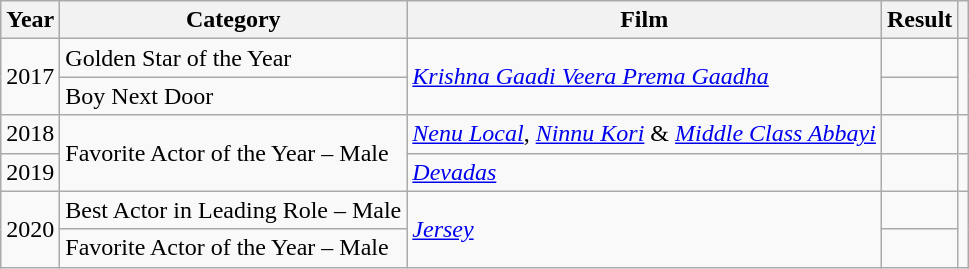<table class="wikitable sortable plainrowheaders">
<tr>
<th scope="col">Year</th>
<th scope="col">Category</th>
<th scope="col">Film</th>
<th scope="col">Result</th>
<th scope="col" class="unsortable"></th>
</tr>
<tr>
<td rowspan="2">2017</td>
<td>Golden Star of the Year</td>
<td rowspan="2"><em><a href='#'>Krishna Gaadi Veera Prema Gaadha</a></em></td>
<td></td>
<td rowspan="2"></td>
</tr>
<tr>
<td>Boy Next Door</td>
<td></td>
</tr>
<tr>
<td>2018</td>
<td rowspan="2">Favorite Actor of the Year – Male</td>
<td><em><a href='#'>Nenu Local</a></em>, <em><a href='#'>Ninnu Kori</a></em> & <em><a href='#'>Middle Class Abbayi</a></em></td>
<td></td>
<td></td>
</tr>
<tr>
<td>2019</td>
<td><em><a href='#'>Devadas</a></em></td>
<td></td>
<td></td>
</tr>
<tr>
<td rowspan="2">2020</td>
<td>Best Actor in Leading Role – Male</td>
<td rowspan="2"><em><a href='#'>Jersey</a></em></td>
<td></td>
<td rowspan="2"></td>
</tr>
<tr>
<td>Favorite Actor of the Year – Male</td>
<td></td>
</tr>
</table>
